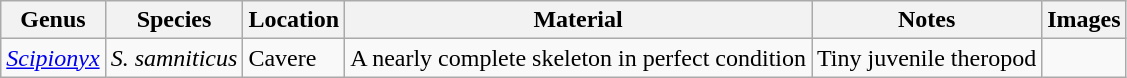<table class="wikitable">
<tr>
<th>Genus</th>
<th>Species</th>
<th>Location</th>
<th>Material</th>
<th>Notes</th>
<th>Images</th>
</tr>
<tr>
<td><em><a href='#'>Scipionyx</a></em></td>
<td><em>S. samniticus</em></td>
<td>Cavere</td>
<td>A nearly complete skeleton in perfect condition</td>
<td>Tiny juvenile theropod</td>
<td></td>
</tr>
</table>
